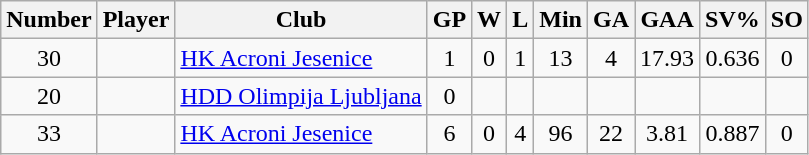<table class="wikitable sortable" style="text-align:center; padding:4px; border-spacing=0;">
<tr>
<th>Number</th>
<th>Player</th>
<th>Club</th>
<th>GP</th>
<th>W</th>
<th>L</th>
<th>Min</th>
<th>GA</th>
<th>GAA</th>
<th>SV%</th>
<th>SO</th>
</tr>
<tr>
<td>30</td>
<td align=left></td>
<td align=left><a href='#'>HK Acroni Jesenice</a></td>
<td>1</td>
<td>0</td>
<td>1</td>
<td>13</td>
<td>4</td>
<td>17.93</td>
<td>0.636</td>
<td>0</td>
</tr>
<tr>
<td>20</td>
<td align=left></td>
<td align=left><a href='#'>HDD Olimpija Ljubljana</a></td>
<td>0</td>
<td></td>
<td></td>
<td></td>
<td></td>
<td></td>
<td></td>
<td></td>
</tr>
<tr>
<td>33</td>
<td align=left></td>
<td align=left><a href='#'>HK Acroni Jesenice</a></td>
<td>6</td>
<td>0</td>
<td>4</td>
<td>96</td>
<td>22</td>
<td>3.81</td>
<td>0.887</td>
<td>0</td>
</tr>
</table>
